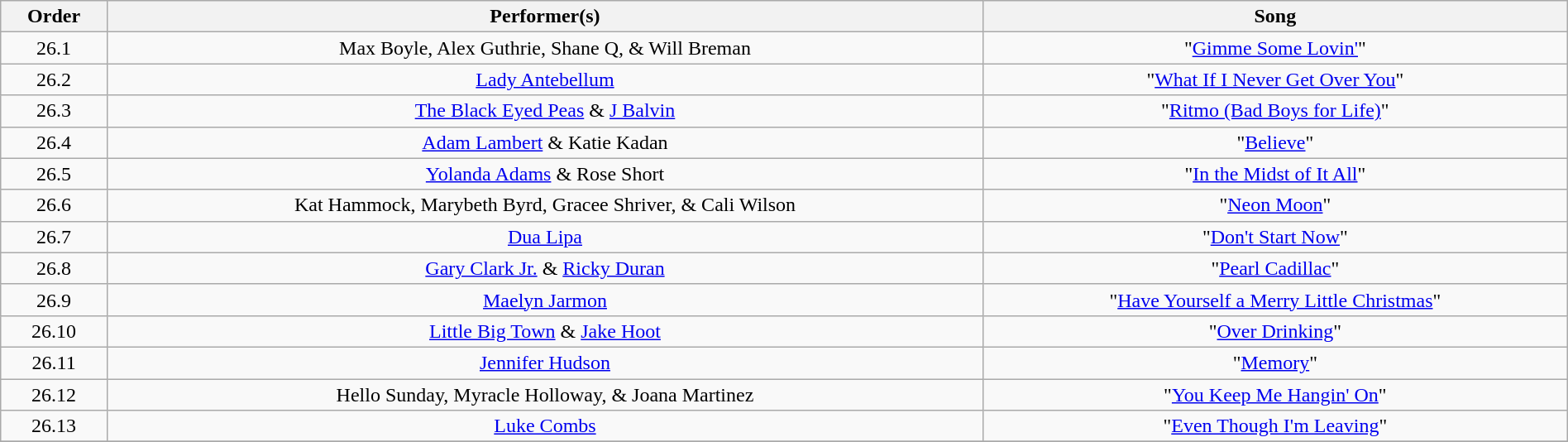<table class="wikitable" style="text-align:center; width:100%;">
<tr>
<th>Order</th>
<th>Performer(s)</th>
<th>Song</th>
</tr>
<tr>
<td>26.1</td>
<td>Max Boyle, Alex Guthrie, Shane Q, & Will Breman</td>
<td>"<a href='#'>Gimme Some Lovin'</a>"</td>
</tr>
<tr>
<td>26.2</td>
<td><a href='#'>Lady Antebellum</a></td>
<td>"<a href='#'>What If I Never Get Over You</a>"</td>
</tr>
<tr>
<td>26.3</td>
<td><a href='#'>The Black Eyed Peas</a> & <a href='#'>J Balvin</a></td>
<td>"<a href='#'>Ritmo (Bad Boys for Life)</a>"</td>
</tr>
<tr>
<td>26.4</td>
<td><a href='#'>Adam Lambert</a> & Katie Kadan</td>
<td>"<a href='#'>Believe</a>"</td>
</tr>
<tr>
<td>26.5</td>
<td><a href='#'>Yolanda Adams</a> & Rose Short</td>
<td>"<a href='#'>In the Midst of It All</a>"</td>
</tr>
<tr>
<td>26.6</td>
<td>Kat Hammock, Marybeth Byrd, Gracee Shriver, & Cali Wilson</td>
<td>"<a href='#'>Neon Moon</a>"</td>
</tr>
<tr>
<td>26.7</td>
<td><a href='#'>Dua Lipa</a></td>
<td>"<a href='#'>Don't Start Now</a>"</td>
</tr>
<tr>
<td>26.8</td>
<td><a href='#'>Gary Clark Jr.</a> & <a href='#'>Ricky Duran</a></td>
<td>"<a href='#'>Pearl Cadillac</a>"</td>
</tr>
<tr>
<td>26.9</td>
<td><a href='#'>Maelyn Jarmon</a></td>
<td>"<a href='#'>Have Yourself a Merry Little Christmas</a>"</td>
</tr>
<tr>
<td>26.10</td>
<td><a href='#'>Little Big Town</a> & <a href='#'>Jake Hoot</a></td>
<td>"<a href='#'>Over Drinking</a>"</td>
</tr>
<tr>
<td>26.11</td>
<td><a href='#'>Jennifer Hudson</a></td>
<td>"<a href='#'>Memory</a>"</td>
</tr>
<tr>
<td>26.12</td>
<td>Hello Sunday, Myracle Holloway, & Joana Martinez</td>
<td>"<a href='#'>You Keep Me Hangin' On</a>"</td>
</tr>
<tr>
<td>26.13</td>
<td><a href='#'>Luke Combs</a></td>
<td>"<a href='#'>Even Though I'm Leaving</a>"</td>
</tr>
<tr>
</tr>
</table>
